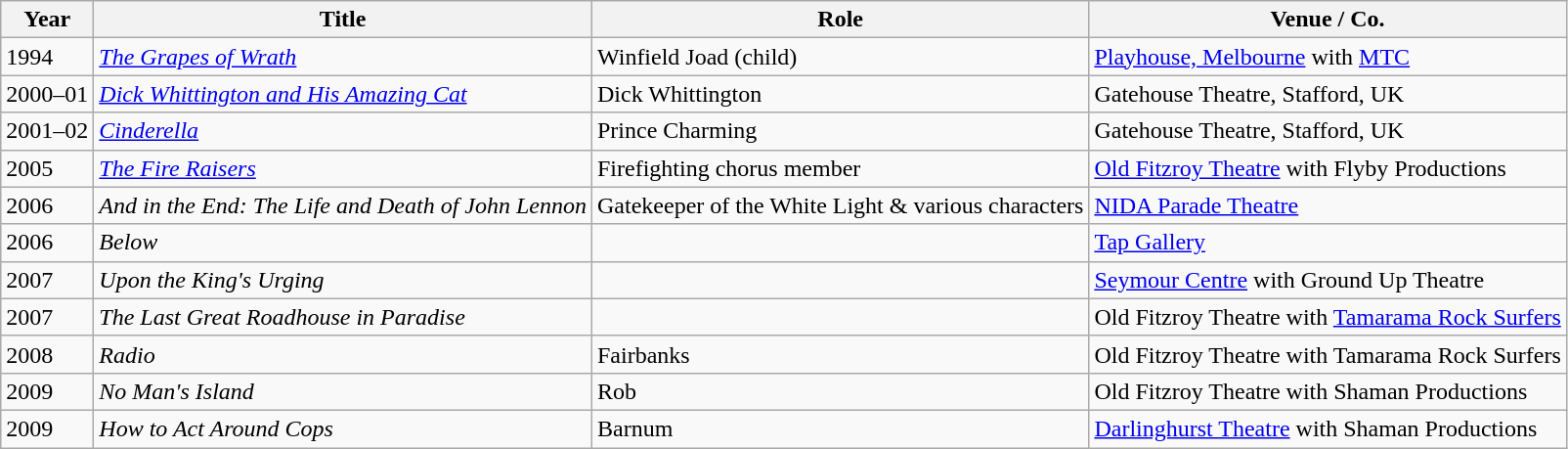<table class="wikitable">
<tr>
<th>Year</th>
<th>Title</th>
<th>Role</th>
<th>Venue / Co.</th>
</tr>
<tr>
<td>1994</td>
<td><em><a href='#'>The Grapes of Wrath</a></em></td>
<td>Winfield Joad (child)</td>
<td><a href='#'>Playhouse, Melbourne</a> with <a href='#'>MTC</a></td>
</tr>
<tr>
<td>2000–01</td>
<td><em><a href='#'>Dick Whittington and His Amazing Cat</a></em></td>
<td>Dick Whittington</td>
<td>Gatehouse Theatre, Stafford, UK</td>
</tr>
<tr>
<td>2001–02</td>
<td><em><a href='#'>Cinderella</a></em></td>
<td>Prince Charming</td>
<td>Gatehouse Theatre, Stafford, UK</td>
</tr>
<tr>
<td>2005</td>
<td><em><a href='#'>The Fire Raisers</a></em></td>
<td>Firefighting chorus member</td>
<td><a href='#'>Old Fitzroy Theatre</a> with Flyby Productions</td>
</tr>
<tr>
<td>2006</td>
<td><em>And in the End: The Life and Death of John Lennon</em></td>
<td>Gatekeeper of the White Light & various characters</td>
<td><a href='#'>NIDA Parade Theatre</a></td>
</tr>
<tr>
<td>2006</td>
<td><em>Below</em></td>
<td></td>
<td><a href='#'>Tap Gallery</a></td>
</tr>
<tr>
<td>2007</td>
<td><em>Upon the King's Urging</em></td>
<td></td>
<td><a href='#'>Seymour Centre</a> with Ground Up Theatre</td>
</tr>
<tr>
<td>2007</td>
<td><em>The Last Great Roadhouse in Paradise</em></td>
<td></td>
<td>Old Fitzroy Theatre with <a href='#'>Tamarama Rock Surfers</a></td>
</tr>
<tr>
<td>2008</td>
<td><em>Radio</em></td>
<td>Fairbanks</td>
<td>Old Fitzroy Theatre with Tamarama Rock Surfers</td>
</tr>
<tr>
<td>2009</td>
<td><em>No Man's Island</em></td>
<td>Rob</td>
<td>Old Fitzroy Theatre with Shaman Productions</td>
</tr>
<tr>
<td>2009</td>
<td><em>How to Act Around Cops</em></td>
<td>Barnum</td>
<td><a href='#'>Darlinghurst Theatre</a> with Shaman Productions</td>
</tr>
</table>
